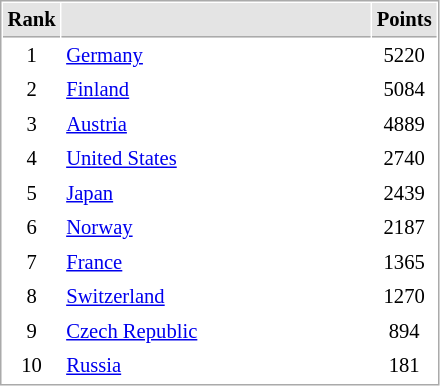<table cellspacing="1" cellpadding="3" style="border:1px solid #AAAAAA;font-size:86%">
<tr bgcolor="#E4E4E4">
<th style="border-bottom:1px solid #AAAAAA" width=10>Rank</th>
<th style="border-bottom:1px solid #AAAAAA" width=200></th>
<th style="border-bottom:1px solid #AAAAAA" width=20>Points</th>
</tr>
<tr align="center">
<td>1</td>
<td align="left"> <a href='#'>Germany</a></td>
<td>5220</td>
</tr>
<tr align="center">
<td>2</td>
<td align="left"> <a href='#'>Finland</a></td>
<td>5084</td>
</tr>
<tr align="center">
<td>3</td>
<td align="left"> <a href='#'>Austria</a></td>
<td>4889</td>
</tr>
<tr align="center">
<td>4</td>
<td align="left"> <a href='#'>United States</a></td>
<td>2740</td>
</tr>
<tr align="center">
<td>5</td>
<td align="left"> <a href='#'>Japan</a></td>
<td>2439</td>
</tr>
<tr align="center">
<td>6</td>
<td align="left"> <a href='#'>Norway</a></td>
<td>2187</td>
</tr>
<tr align="center">
<td>7</td>
<td align="left"> <a href='#'>France</a></td>
<td>1365</td>
</tr>
<tr align="center">
<td>8</td>
<td align="left"> <a href='#'>Switzerland</a></td>
<td>1270</td>
</tr>
<tr align="center">
<td>9</td>
<td align="left"> <a href='#'>Czech Republic</a></td>
<td>894</td>
</tr>
<tr align="center">
<td>10</td>
<td align="left"> <a href='#'>Russia</a></td>
<td>181</td>
</tr>
</table>
